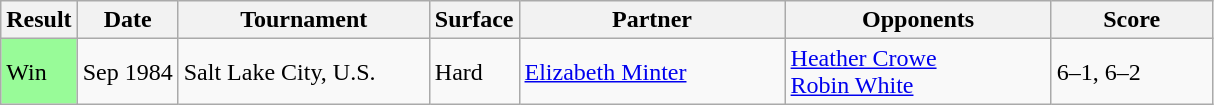<table class="sortable wikitable">
<tr>
<th style="width:40px">Result</th>
<th style="width:60px">Date</th>
<th style="width:160px">Tournament</th>
<th style="width:50px">Surface</th>
<th style="width:170px">Partner</th>
<th style="width:170px">Opponents</th>
<th style="width:100px" class="unsortable">Score</th>
</tr>
<tr>
<td style="background:#98fb98;">Win</td>
<td>Sep 1984</td>
<td>Salt Lake City, U.S.</td>
<td>Hard</td>
<td> <a href='#'>Elizabeth Minter</a></td>
<td> <a href='#'>Heather Crowe</a> <br>  <a href='#'>Robin White</a></td>
<td>6–1, 6–2</td>
</tr>
</table>
